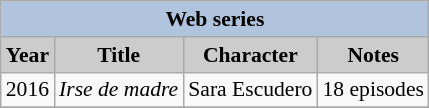<table class="wikitable" style="font-size: 90%;">
<tr>
<th colspan="4" style="background:#B0C4DE;">Web series</th>
</tr>
<tr>
<th style="background: #CCCCCC;">Year</th>
<th style="background: #CCCCCC;">Title</th>
<th style="background: #CCCCCC;">Character</th>
<th style="background: #CCCCCC;">Notes</th>
</tr>
<tr>
<td>2016</td>
<td><em>Irse de madre</em></td>
<td>Sara Escudero</td>
<td>18 episodes</td>
</tr>
<tr>
</tr>
</table>
